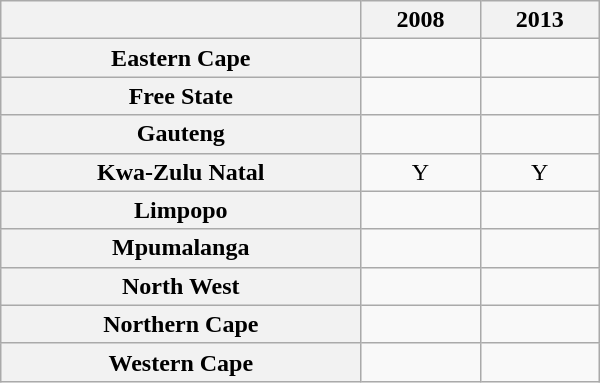<table class="wikitable sortable" style="text-align:center; width:400px; height:150px;">
<tr>
<th></th>
<th>2008</th>
<th>2013</th>
</tr>
<tr>
<th scope="row">Eastern Cape</th>
<td></td>
<td></td>
</tr>
<tr>
<th scope="row">Free State</th>
<td></td>
<td></td>
</tr>
<tr>
<th scope="row">Gauteng</th>
<td></td>
<td></td>
</tr>
<tr>
<th scope="row">Kwa-Zulu Natal</th>
<td>Y</td>
<td>Y</td>
</tr>
<tr>
<th scope="row">Limpopo</th>
<td></td>
<td></td>
</tr>
<tr>
<th scope="row">Mpumalanga</th>
<td></td>
<td></td>
</tr>
<tr>
<th scope="row">North West</th>
<td></td>
<td></td>
</tr>
<tr>
<th scope="row">Northern Cape</th>
<td></td>
<td></td>
</tr>
<tr>
<th scope="row">Western Cape</th>
<td></td>
<td></td>
</tr>
</table>
